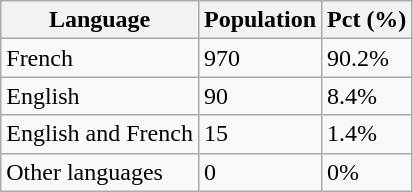<table class="wikitable">
<tr>
<th>Language</th>
<th>Population</th>
<th>Pct (%)</th>
</tr>
<tr>
<td>French</td>
<td>970</td>
<td>90.2%</td>
</tr>
<tr>
<td>English</td>
<td>90</td>
<td>8.4%</td>
</tr>
<tr>
<td>English and French</td>
<td>15</td>
<td>1.4%</td>
</tr>
<tr>
<td>Other languages</td>
<td>0</td>
<td>0%</td>
</tr>
</table>
